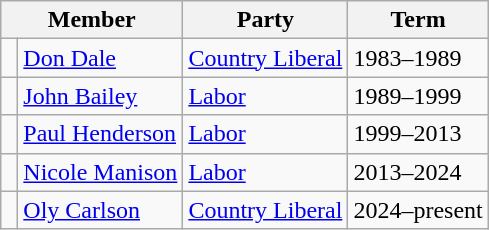<table class="wikitable">
<tr>
<th colspan="2">Member</th>
<th>Party</th>
<th>Term</th>
</tr>
<tr>
<td> </td>
<td><a href='#'>Don Dale</a></td>
<td><a href='#'>Country Liberal</a></td>
<td>1983–1989</td>
</tr>
<tr>
<td> </td>
<td><a href='#'>John Bailey</a></td>
<td><a href='#'>Labor</a></td>
<td>1989–1999</td>
</tr>
<tr>
<td> </td>
<td><a href='#'>Paul Henderson</a></td>
<td><a href='#'>Labor</a></td>
<td>1999–2013</td>
</tr>
<tr>
<td> </td>
<td><a href='#'>Nicole Manison</a></td>
<td><a href='#'>Labor</a></td>
<td>2013–2024</td>
</tr>
<tr>
<td> </td>
<td><a href='#'>Oly Carlson</a></td>
<td><a href='#'>Country Liberal</a></td>
<td>2024–present</td>
</tr>
</table>
